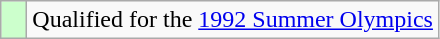<table class="wikitable">
<tr>
<td width=10px bgcolor=#ccffcc></td>
<td>Qualified for the <a href='#'>1992 Summer Olympics</a></td>
</tr>
</table>
